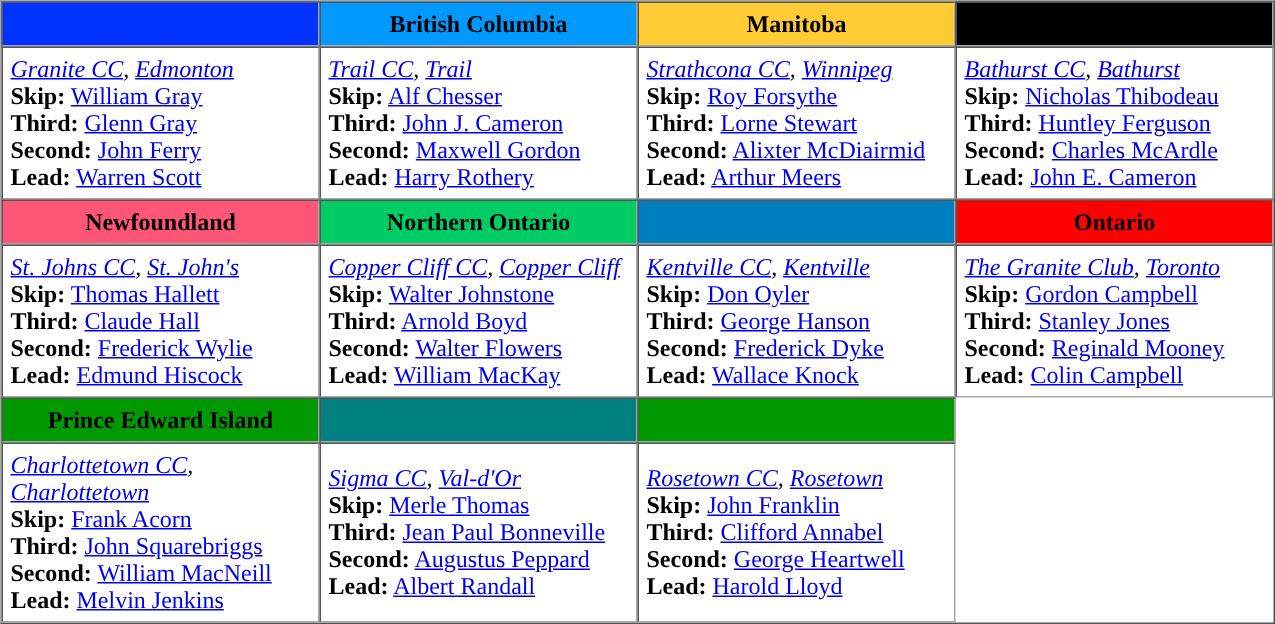<table - border=1 cellpadding=5 cellspacing=0>
<tr>
<th bgcolor=#0033FF width=200></th>
<th style="background:#09f; width:200px;">British Columbia</th>
<th style="background:#FFCC33; width:200px;">Manitoba</th>
<th bgcolor=#000000 width=200></th>
</tr>
<tr>
<td><em><a href='#'>Granite CC</a>, <a href='#'>Edmonton</a></em><br><strong>Skip:</strong> <a href='#'>William Gray</a><br>
<strong>Third:</strong> <a href='#'>Glenn Gray</a><br>
<strong>Second:</strong> <a href='#'>John Ferry</a><br>
<strong>Lead:</strong> <a href='#'>Warren Scott</a></td>
<td><em><a href='#'>Trail CC</a>, <a href='#'>Trail</a></em><br><strong>Skip:</strong> <a href='#'>Alf Chesser</a><br>
<strong>Third:</strong> <a href='#'>John J. Cameron</a><br>
<strong>Second:</strong> <a href='#'>Maxwell Gordon</a><br>
<strong>Lead:</strong> <a href='#'>Harry Rothery</a></td>
<td><em><a href='#'>Strathcona CC</a>, <a href='#'>Winnipeg</a></em><br><strong>Skip:</strong> <a href='#'>Roy Forsythe</a><br>
<strong>Third:</strong> <a href='#'>Lorne Stewart</a><br>
<strong>Second:</strong> <a href='#'>Alixter McDiairmid</a><br>
<strong>Lead:</strong> <a href='#'>Arthur Meers</a></td>
<td><em><a href='#'>Bathurst CC</a>, <a href='#'>Bathurst</a></em><br><strong>Skip:</strong> <a href='#'>Nicholas Thibodeau</a><br>
<strong>Third:</strong> <a href='#'>Huntley Ferguson</a><br>
<strong>Second:</strong> <a href='#'>Charles McArdle</a><br>
<strong>Lead:</strong> <a href='#'>John E. Cameron</a></td>
</tr>
<tr border=1 cellpadding=5 cellspacing=0>
<th style="background:#f57; width=200">Newfoundland</th>
<th style="background:#0c6; width:200px;">Northern Ontario</th>
<th bgcolor=#0080C0 width=200></th>
<th bgcolor=#FF0000 width=200>Ontario</th>
</tr>
<tr>
<td><em><a href='#'>St. Johns CC</a>, <a href='#'>St. John's</a></em><br><strong>Skip:</strong> <a href='#'>Thomas Hallett</a><br>
<strong>Third:</strong> <a href='#'>Claude Hall</a><br>
<strong>Second:</strong> <a href='#'>Frederick Wylie</a><br>
<strong>Lead:</strong> <a href='#'>Edmund Hiscock</a></td>
<td><em><a href='#'>Copper Cliff CC</a>, <a href='#'>Copper Cliff</a></em><br><strong>Skip:</strong> <a href='#'>Walter Johnstone</a><br>
<strong>Third:</strong> <a href='#'>Arnold Boyd</a><br>
<strong>Second:</strong> <a href='#'>Walter Flowers</a><br>
<strong>Lead:</strong> <a href='#'>William MacKay</a></td>
<td><em><a href='#'>Kentville CC</a>, <a href='#'>Kentville</a></em><br><strong>Skip:</strong> <a href='#'>Don Oyler</a><br>
<strong>Third:</strong> <a href='#'>George Hanson</a><br>
<strong>Second:</strong> <a href='#'>Frederick Dyke</a><br>
<strong>Lead:</strong> <a href='#'>Wallace Knock</a></td>
<td><em><a href='#'>The Granite Club</a>, <a href='#'>Toronto</a></em><br><strong>Skip:</strong> <a href='#'>Gordon Campbell</a><br>
<strong>Third:</strong> <a href='#'>Stanley Jones</a><br>
<strong>Second:</strong> <a href='#'>Reginald Mooney</a><br>
<strong>Lead:</strong> <a href='#'>Colin Campbell</a></td>
</tr>
<tr border=1 cellpadding=5 cellspacing=0>
<th style="background:#090; width:200px;">Prince Edward Island</th>
<th style="background:#008080; width:200px;"></th>
<th bgcolor=#009900 width=200></th>
</tr>
<tr>
<td><em><a href='#'>Charlottetown CC</a>, <a href='#'>Charlottetown</a></em><br><strong>Skip:</strong> <a href='#'>Frank Acorn</a><br>
<strong>Third:</strong> <a href='#'>John Squarebriggs</a><br>
<strong>Second:</strong> <a href='#'>William MacNeill</a><br>
<strong>Lead:</strong> <a href='#'>Melvin Jenkins</a></td>
<td><em><a href='#'>Sigma CC</a>, <a href='#'>Val-d'Or</a></em><br><strong>Skip:</strong> <a href='#'>Merle Thomas</a><br>
<strong>Third:</strong> <a href='#'>Jean Paul Bonneville</a><br>
<strong>Second:</strong> <a href='#'>Augustus Peppard</a><br>
<strong>Lead:</strong> <a href='#'>Albert Randall</a></td>
<td><em><a href='#'>Rosetown CC</a>, <a href='#'>Rosetown</a></em><br><strong>Skip:</strong> <a href='#'>John Franklin</a><br>
<strong>Third:</strong> <a href='#'>Clifford Annabel</a><br>
<strong>Second:</strong> <a href='#'>George Heartwell</a><br>
<strong>Lead:</strong> <a href='#'>Harold Lloyd</a></td>
</tr>
</table>
